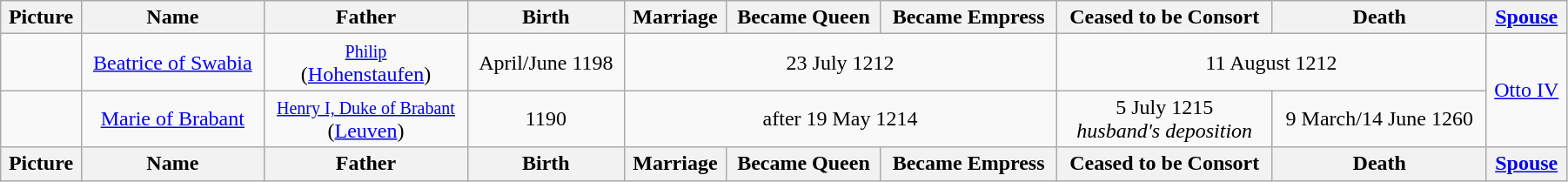<table width=95% class="wikitable">
<tr>
<th>Picture</th>
<th>Name</th>
<th>Father</th>
<th>Birth</th>
<th>Marriage</th>
<th>Became Queen</th>
<th>Became Empress</th>
<th>Ceased to be Consort</th>
<th>Death</th>
<th><a href='#'>Spouse</a></th>
</tr>
<tr>
<td align=center></td>
<td align=center><a href='#'>Beatrice of Swabia</a></td>
<td align="center"><small><a href='#'>Philip</a></small><br>(<a href='#'>Hohenstaufen</a>)</td>
<td align="center">April/June 1198</td>
<td align="center" colspan="3">23 July 1212</td>
<td align="center" colspan="2">11 August 1212</td>
<td align="center" rowspan="2"><a href='#'>Otto IV</a></td>
</tr>
<tr>
<td align=center></td>
<td align=center><a href='#'>Marie of Brabant</a></td>
<td align="center"><small><a href='#'>Henry I, Duke of Brabant</a></small><br>(<a href='#'>Leuven</a>)</td>
<td align="center">1190</td>
<td align="center" colspan="3">after 19 May 1214</td>
<td align="center">5 July 1215<br><em>husband's deposition</em></td>
<td align="center">9 March/14 June 1260</td>
</tr>
<tr>
<th>Picture</th>
<th>Name</th>
<th>Father</th>
<th>Birth</th>
<th>Marriage</th>
<th>Became Queen</th>
<th>Became Empress</th>
<th>Ceased to be Consort</th>
<th>Death</th>
<th><a href='#'>Spouse</a></th>
</tr>
</table>
